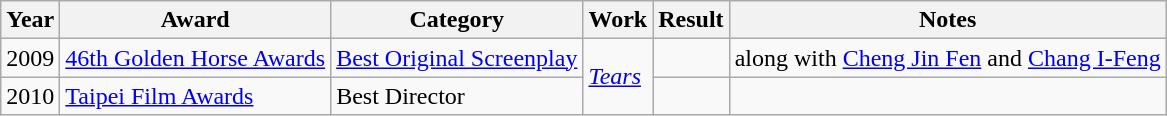<table class="wikitable">
<tr>
<th>Year</th>
<th>Award</th>
<th>Category</th>
<th>Work</th>
<th>Result</th>
<th>Notes</th>
</tr>
<tr>
<td>2009</td>
<td><a href='#'>46th Golden Horse Awards</a></td>
<td><a href='#'>Best Original Screenplay</a></td>
<td rowspan="2"><a href='#'><em>Tears</em></a></td>
<td></td>
<td>along with <a href='#'>Cheng Jin Fen</a> and <a href='#'>Chang I-Feng</a></td>
</tr>
<tr>
<td>2010</td>
<td><a href='#'>Taipei Film Awards</a></td>
<td>Best Director</td>
<td></td>
<td></td>
</tr>
</table>
